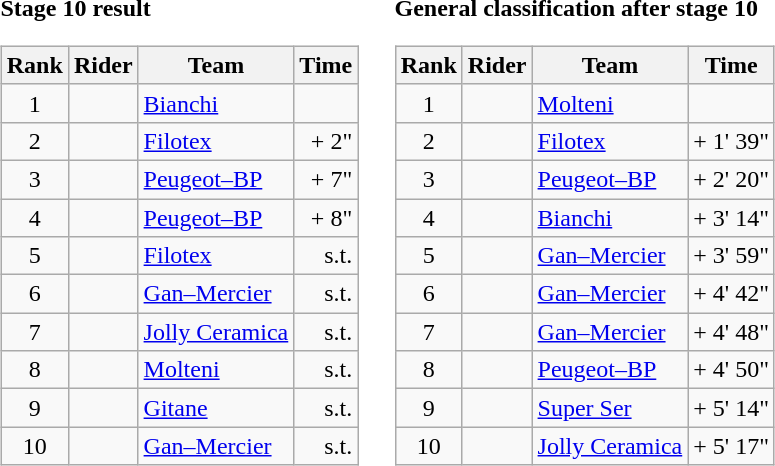<table>
<tr>
<td><strong>Stage 10 result</strong><br><table class="wikitable">
<tr>
<th scope="col">Rank</th>
<th scope="col">Rider</th>
<th scope="col">Team</th>
<th scope="col">Time</th>
</tr>
<tr>
<td style="text-align:center;">1</td>
<td></td>
<td><a href='#'>Bianchi</a></td>
<td style="text-align:right;"></td>
</tr>
<tr>
<td style="text-align:center;">2</td>
<td></td>
<td><a href='#'>Filotex</a></td>
<td style="text-align:right;">+ 2"</td>
</tr>
<tr>
<td style="text-align:center;">3</td>
<td></td>
<td><a href='#'>Peugeot–BP</a></td>
<td style="text-align:right;">+ 7"</td>
</tr>
<tr>
<td style="text-align:center;">4</td>
<td></td>
<td><a href='#'>Peugeot–BP</a></td>
<td style="text-align:right;">+ 8"</td>
</tr>
<tr>
<td style="text-align:center;">5</td>
<td></td>
<td><a href='#'>Filotex</a></td>
<td style="text-align:right;">s.t.</td>
</tr>
<tr>
<td style="text-align:center;">6</td>
<td></td>
<td><a href='#'>Gan–Mercier</a></td>
<td style="text-align:right;">s.t.</td>
</tr>
<tr>
<td style="text-align:center;">7</td>
<td></td>
<td><a href='#'>Jolly Ceramica</a></td>
<td style="text-align:right;">s.t.</td>
</tr>
<tr>
<td style="text-align:center;">8</td>
<td></td>
<td><a href='#'>Molteni</a></td>
<td style="text-align:right;">s.t.</td>
</tr>
<tr>
<td style="text-align:center;">9</td>
<td></td>
<td><a href='#'>Gitane</a></td>
<td style="text-align:right;">s.t.</td>
</tr>
<tr>
<td style="text-align:center;">10</td>
<td></td>
<td><a href='#'>Gan–Mercier</a></td>
<td style="text-align:right;">s.t.</td>
</tr>
</table>
</td>
<td></td>
<td><strong>General classification after stage 10</strong><br><table class="wikitable">
<tr>
<th scope="col">Rank</th>
<th scope="col">Rider</th>
<th scope="col">Team</th>
<th scope="col">Time</th>
</tr>
<tr>
<td style="text-align:center;">1</td>
<td> </td>
<td><a href='#'>Molteni</a></td>
<td style="text-align:right;"></td>
</tr>
<tr>
<td style="text-align:center;">2</td>
<td></td>
<td><a href='#'>Filotex</a></td>
<td style="text-align:right;">+ 1' 39"</td>
</tr>
<tr>
<td style="text-align:center;">3</td>
<td></td>
<td><a href='#'>Peugeot–BP</a></td>
<td style="text-align:right;">+ 2' 20"</td>
</tr>
<tr>
<td style="text-align:center;">4</td>
<td></td>
<td><a href='#'>Bianchi</a></td>
<td style="text-align:right;">+ 3' 14"</td>
</tr>
<tr>
<td style="text-align:center;">5</td>
<td></td>
<td><a href='#'>Gan–Mercier</a></td>
<td style="text-align:right;">+ 3' 59"</td>
</tr>
<tr>
<td style="text-align:center;">6</td>
<td></td>
<td><a href='#'>Gan–Mercier</a></td>
<td style="text-align:right;">+ 4' 42"</td>
</tr>
<tr>
<td style="text-align:center;">7</td>
<td></td>
<td><a href='#'>Gan–Mercier</a></td>
<td style="text-align:right;">+ 4' 48"</td>
</tr>
<tr>
<td style="text-align:center;">8</td>
<td></td>
<td><a href='#'>Peugeot–BP</a></td>
<td style="text-align:right;">+ 4' 50"</td>
</tr>
<tr>
<td style="text-align:center;">9</td>
<td></td>
<td><a href='#'>Super Ser</a></td>
<td style="text-align:right;">+ 5' 14"</td>
</tr>
<tr>
<td style="text-align:center;">10</td>
<td></td>
<td><a href='#'>Jolly Ceramica</a></td>
<td style="text-align:right;">+ 5' 17"</td>
</tr>
</table>
</td>
</tr>
</table>
